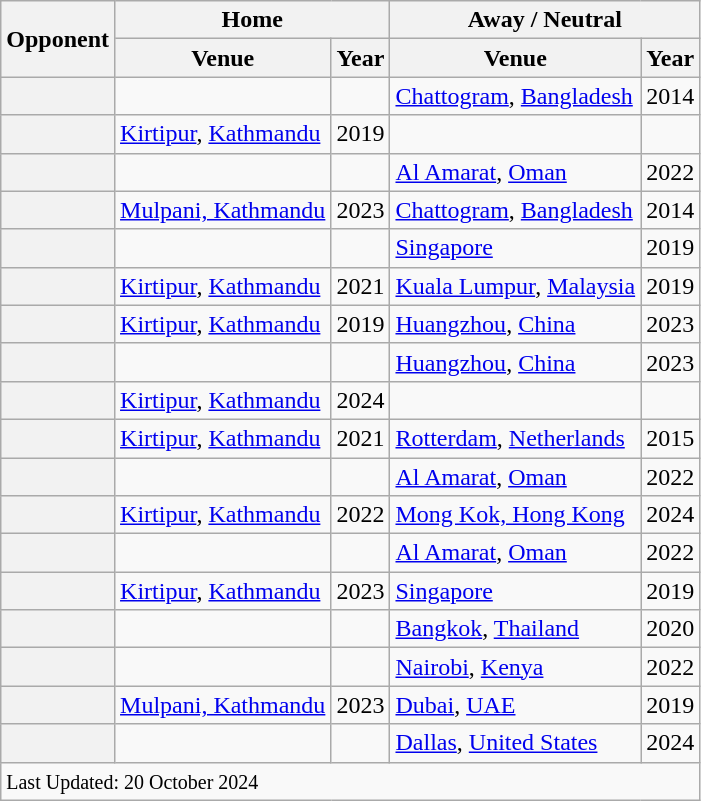<table class="wikitable sortable">
<tr>
<th rowspan="2">Opponent</th>
<th colspan="2">Home</th>
<th colspan="2">Away / Neutral</th>
</tr>
<tr>
<th>Venue</th>
<th>Year</th>
<th>Venue</th>
<th>Year</th>
</tr>
<tr>
<th></th>
<td></td>
<td></td>
<td><a href='#'>Chattogram</a>, <a href='#'>Bangladesh</a></td>
<td>2014</td>
</tr>
<tr>
<th></th>
<td><a href='#'>Kirtipur</a>, <a href='#'>Kathmandu</a></td>
<td>2019</td>
<td></td>
<td></td>
</tr>
<tr>
<th></th>
<td></td>
<td></td>
<td><a href='#'>Al Amarat</a>, <a href='#'>Oman</a></td>
<td>2022</td>
</tr>
<tr>
<th></th>
<td><a href='#'>Mulpani, Kathmandu</a></td>
<td>2023</td>
<td><a href='#'>Chattogram</a>, <a href='#'>Bangladesh</a></td>
<td>2014</td>
</tr>
<tr>
<th></th>
<td></td>
<td></td>
<td><a href='#'>Singapore</a></td>
<td>2019</td>
</tr>
<tr>
<th></th>
<td><a href='#'>Kirtipur</a>, <a href='#'>Kathmandu</a></td>
<td>2021</td>
<td><a href='#'>Kuala Lumpur</a>, <a href='#'>Malaysia</a></td>
<td>2019</td>
</tr>
<tr>
<th></th>
<td><a href='#'>Kirtipur</a>, <a href='#'>Kathmandu</a></td>
<td>2019</td>
<td><a href='#'>Huangzhou</a>, <a href='#'>China</a></td>
<td>2023</td>
</tr>
<tr>
<th></th>
<td></td>
<td></td>
<td><a href='#'>Huangzhou</a>, <a href='#'>China</a></td>
<td>2023</td>
</tr>
<tr>
<th></th>
<td><a href='#'>Kirtipur</a>, <a href='#'>Kathmandu</a></td>
<td>2024</td>
<td></td>
<td></td>
</tr>
<tr>
<th></th>
<td><a href='#'>Kirtipur</a>, <a href='#'>Kathmandu</a></td>
<td>2021</td>
<td><a href='#'>Rotterdam</a>, <a href='#'>Netherlands</a></td>
<td>2015</td>
</tr>
<tr>
<th></th>
<td></td>
<td></td>
<td><a href='#'>Al Amarat</a>, <a href='#'>Oman</a></td>
<td>2022</td>
</tr>
<tr>
<th></th>
<td><a href='#'>Kirtipur</a>, <a href='#'>Kathmandu</a></td>
<td>2022</td>
<td><a href='#'>Mong Kok, Hong Kong</a></td>
<td>2024</td>
</tr>
<tr>
<th></th>
<td></td>
<td></td>
<td><a href='#'>Al Amarat</a>, <a href='#'>Oman</a></td>
<td>2022</td>
</tr>
<tr>
<th></th>
<td><a href='#'>Kirtipur</a>, <a href='#'>Kathmandu</a></td>
<td>2023</td>
<td><a href='#'>Singapore</a></td>
<td>2019</td>
</tr>
<tr>
<th></th>
<td></td>
<td></td>
<td><a href='#'>Bangkok</a>, <a href='#'>Thailand</a></td>
<td>2020</td>
</tr>
<tr>
<th></th>
<td></td>
<td></td>
<td><a href='#'>Nairobi</a>, <a href='#'>Kenya</a></td>
<td>2022</td>
</tr>
<tr>
<th></th>
<td><a href='#'>Mulpani, Kathmandu</a></td>
<td>2023</td>
<td><a href='#'>Dubai</a>, <a href='#'>UAE</a></td>
<td>2019</td>
</tr>
<tr>
<th></th>
<td></td>
<td></td>
<td><a href='#'>Dallas</a>, <a href='#'>United States</a></td>
<td>2024</td>
</tr>
<tr>
<td colspan="5"><small>Last Updated: 20 October 2024</small></td>
</tr>
</table>
